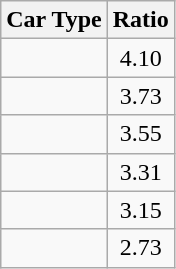<table class="wikitable collapsible" style="text-align:center">
<tr>
<th>Car Type</th>
<th>Ratio</th>
</tr>
<tr>
<td></td>
<td>4.10</td>
</tr>
<tr>
<td></td>
<td>3.73</td>
</tr>
<tr>
<td></td>
<td>3.55</td>
</tr>
<tr>
<td></td>
<td>3.31</td>
</tr>
<tr>
<td></td>
<td>3.15</td>
</tr>
<tr>
<td></td>
<td>2.73</td>
</tr>
</table>
